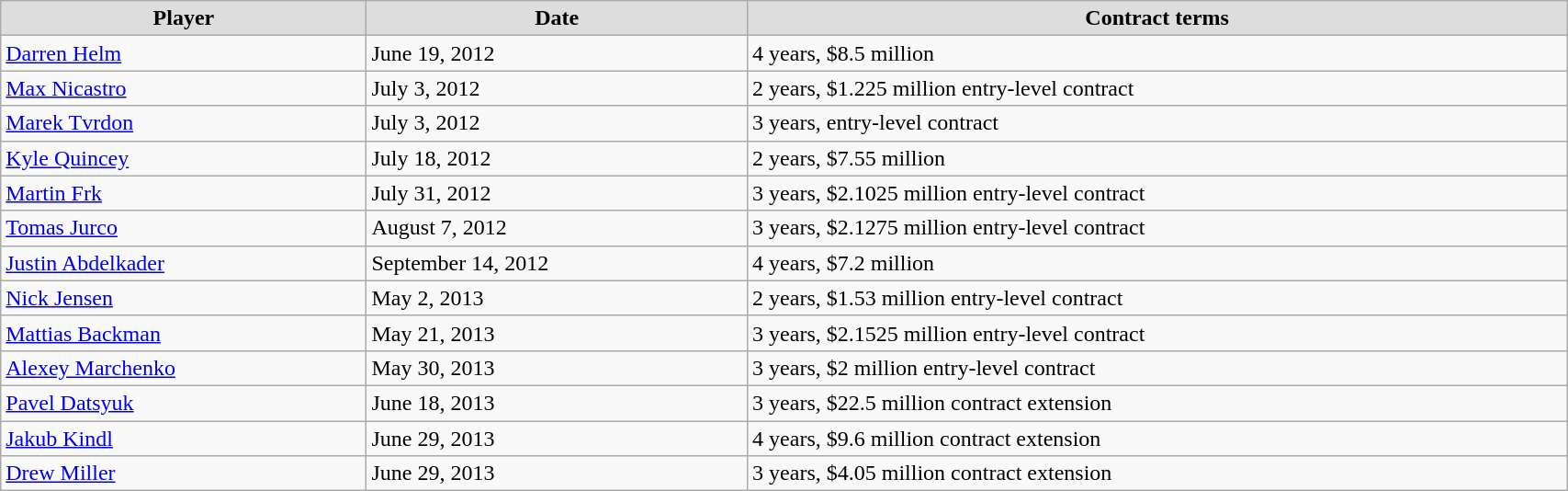<table class="wikitable" style="width:90%;">
<tr style="text-align:center; background:#ddd;">
<td><strong>Player</strong></td>
<td><strong>Date</strong></td>
<td><strong>Contract terms</strong></td>
</tr>
<tr>
<td><a href='#'>Darren Helm</a></td>
<td>June 19, 2012</td>
<td>4 years, $8.5 million</td>
</tr>
<tr>
<td><a href='#'>Max Nicastro</a></td>
<td>July 3, 2012</td>
<td>2 years, $1.225 million entry-level contract</td>
</tr>
<tr>
<td><a href='#'>Marek Tvrdon</a></td>
<td>July 3, 2012</td>
<td>3 years, entry-level contract</td>
</tr>
<tr>
<td><a href='#'>Kyle Quincey</a></td>
<td>July 18, 2012</td>
<td>2 years, $7.55 million</td>
</tr>
<tr>
<td><a href='#'>Martin Frk</a></td>
<td>July 31, 2012</td>
<td>3 years, $2.1025 million entry-level contract</td>
</tr>
<tr>
<td><a href='#'>Tomas Jurco</a></td>
<td>August 7, 2012</td>
<td>3 years, $2.1275 million entry-level contract</td>
</tr>
<tr>
<td><a href='#'>Justin Abdelkader</a></td>
<td>September 14, 2012</td>
<td>4 years, $7.2 million</td>
</tr>
<tr>
<td><a href='#'>Nick Jensen</a></td>
<td>May 2, 2013</td>
<td>2 years, $1.53 million entry-level contract</td>
</tr>
<tr>
<td><a href='#'>Mattias Backman</a></td>
<td>May 21, 2013</td>
<td>3 years, $2.1525 million entry-level contract</td>
</tr>
<tr>
<td><a href='#'>Alexey Marchenko</a></td>
<td>May 30, 2013</td>
<td>3 years, $2 million entry-level contract</td>
</tr>
<tr>
<td><a href='#'>Pavel Datsyuk</a></td>
<td>June 18, 2013</td>
<td>3 years, $22.5 million contract extension</td>
</tr>
<tr>
<td><a href='#'>Jakub Kindl</a></td>
<td>June 29, 2013</td>
<td>4 years, $9.6 million contract extension</td>
</tr>
<tr>
<td><a href='#'>Drew Miller</a></td>
<td>June 29, 2013</td>
<td>3 years, $4.05 million contract extension</td>
</tr>
</table>
